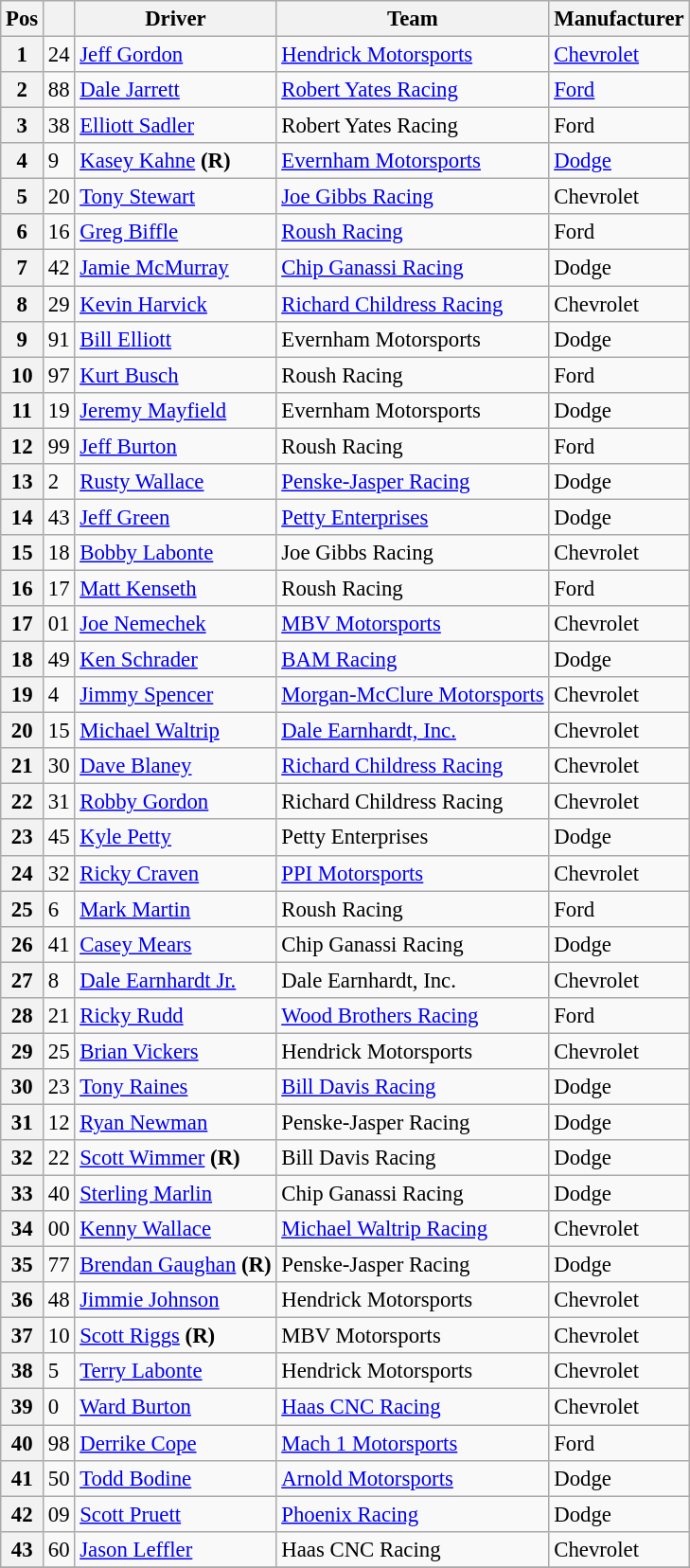<table class="wikitable" style="font-size:95%">
<tr>
<th>Pos</th>
<th></th>
<th>Driver</th>
<th>Team</th>
<th>Manufacturer</th>
</tr>
<tr>
<th>1</th>
<td>24</td>
<td><a href='#'>Jeff Gordon</a></td>
<td><a href='#'>Hendrick Motorsports</a></td>
<td><a href='#'>Chevrolet</a></td>
</tr>
<tr>
<th>2</th>
<td>88</td>
<td><a href='#'>Dale Jarrett</a></td>
<td><a href='#'>Robert Yates Racing</a></td>
<td><a href='#'>Ford</a></td>
</tr>
<tr>
<th>3</th>
<td>38</td>
<td><a href='#'>Elliott Sadler</a></td>
<td>Robert Yates Racing</td>
<td>Ford</td>
</tr>
<tr>
<th>4</th>
<td>9</td>
<td><a href='#'>Kasey Kahne</a> <strong>(R)</strong></td>
<td><a href='#'>Evernham Motorsports</a></td>
<td><a href='#'>Dodge</a></td>
</tr>
<tr>
<th>5</th>
<td>20</td>
<td><a href='#'>Tony Stewart</a></td>
<td><a href='#'>Joe Gibbs Racing</a></td>
<td>Chevrolet</td>
</tr>
<tr>
<th>6</th>
<td>16</td>
<td><a href='#'>Greg Biffle</a></td>
<td><a href='#'>Roush Racing</a></td>
<td>Ford</td>
</tr>
<tr>
<th>7</th>
<td>42</td>
<td><a href='#'>Jamie McMurray</a></td>
<td><a href='#'>Chip Ganassi Racing</a></td>
<td>Dodge</td>
</tr>
<tr>
<th>8</th>
<td>29</td>
<td><a href='#'>Kevin Harvick</a></td>
<td><a href='#'>Richard Childress Racing</a></td>
<td>Chevrolet</td>
</tr>
<tr>
<th>9</th>
<td>91</td>
<td><a href='#'>Bill Elliott</a></td>
<td>Evernham Motorsports</td>
<td>Dodge</td>
</tr>
<tr>
<th>10</th>
<td>97</td>
<td><a href='#'>Kurt Busch</a></td>
<td>Roush Racing</td>
<td>Ford</td>
</tr>
<tr>
<th>11</th>
<td>19</td>
<td><a href='#'>Jeremy Mayfield</a></td>
<td>Evernham Motorsports</td>
<td>Dodge</td>
</tr>
<tr>
<th>12</th>
<td>99</td>
<td><a href='#'>Jeff Burton</a></td>
<td>Roush Racing</td>
<td>Ford</td>
</tr>
<tr>
<th>13</th>
<td>2</td>
<td><a href='#'>Rusty Wallace</a></td>
<td><a href='#'>Penske-Jasper Racing</a></td>
<td>Dodge</td>
</tr>
<tr>
<th>14</th>
<td>43</td>
<td><a href='#'>Jeff Green</a></td>
<td><a href='#'>Petty Enterprises</a></td>
<td>Dodge</td>
</tr>
<tr>
<th>15</th>
<td>18</td>
<td><a href='#'>Bobby Labonte</a></td>
<td>Joe Gibbs Racing</td>
<td>Chevrolet</td>
</tr>
<tr>
<th>16</th>
<td>17</td>
<td><a href='#'>Matt Kenseth</a></td>
<td>Roush Racing</td>
<td>Ford</td>
</tr>
<tr>
<th>17</th>
<td>01</td>
<td><a href='#'>Joe Nemechek</a></td>
<td><a href='#'>MBV Motorsports</a></td>
<td>Chevrolet</td>
</tr>
<tr>
<th>18</th>
<td>49</td>
<td><a href='#'>Ken Schrader</a></td>
<td><a href='#'>BAM Racing</a></td>
<td>Dodge</td>
</tr>
<tr>
<th>19</th>
<td>4</td>
<td><a href='#'>Jimmy Spencer</a></td>
<td><a href='#'>Morgan-McClure Motorsports</a></td>
<td>Chevrolet</td>
</tr>
<tr>
<th>20</th>
<td>15</td>
<td><a href='#'>Michael Waltrip</a></td>
<td><a href='#'>Dale Earnhardt, Inc.</a></td>
<td>Chevrolet</td>
</tr>
<tr>
<th>21</th>
<td>30</td>
<td><a href='#'>Dave Blaney</a></td>
<td><a href='#'>Richard Childress Racing</a></td>
<td>Chevrolet</td>
</tr>
<tr>
<th>22</th>
<td>31</td>
<td><a href='#'>Robby Gordon</a></td>
<td>Richard Childress Racing</td>
<td>Chevrolet</td>
</tr>
<tr>
<th>23</th>
<td>45</td>
<td><a href='#'>Kyle Petty</a></td>
<td>Petty Enterprises</td>
<td>Dodge</td>
</tr>
<tr>
<th>24</th>
<td>32</td>
<td><a href='#'>Ricky Craven</a></td>
<td><a href='#'>PPI Motorsports</a></td>
<td>Chevrolet</td>
</tr>
<tr>
<th>25</th>
<td>6</td>
<td><a href='#'>Mark Martin</a></td>
<td>Roush Racing</td>
<td>Ford</td>
</tr>
<tr>
<th>26</th>
<td>41</td>
<td><a href='#'>Casey Mears</a></td>
<td>Chip Ganassi Racing</td>
<td>Dodge</td>
</tr>
<tr>
<th>27</th>
<td>8</td>
<td><a href='#'>Dale Earnhardt Jr.</a></td>
<td>Dale Earnhardt, Inc.</td>
<td>Chevrolet</td>
</tr>
<tr>
<th>28</th>
<td>21</td>
<td><a href='#'>Ricky Rudd</a></td>
<td><a href='#'>Wood Brothers Racing</a></td>
<td>Ford</td>
</tr>
<tr>
<th>29</th>
<td>25</td>
<td><a href='#'>Brian Vickers</a></td>
<td>Hendrick Motorsports</td>
<td>Chevrolet</td>
</tr>
<tr>
<th>30</th>
<td>23</td>
<td><a href='#'>Tony Raines</a></td>
<td><a href='#'>Bill Davis Racing</a></td>
<td>Dodge</td>
</tr>
<tr>
<th>31</th>
<td>12</td>
<td><a href='#'>Ryan Newman</a></td>
<td>Penske-Jasper Racing</td>
<td>Dodge</td>
</tr>
<tr>
<th>32</th>
<td>22</td>
<td><a href='#'>Scott Wimmer</a> <strong>(R)</strong></td>
<td>Bill Davis Racing</td>
<td>Dodge</td>
</tr>
<tr>
<th>33</th>
<td>40</td>
<td><a href='#'>Sterling Marlin</a></td>
<td>Chip Ganassi Racing</td>
<td>Dodge</td>
</tr>
<tr>
<th>34</th>
<td>00</td>
<td><a href='#'>Kenny Wallace</a></td>
<td><a href='#'>Michael Waltrip Racing</a></td>
<td>Chevrolet</td>
</tr>
<tr>
<th>35</th>
<td>77</td>
<td><a href='#'>Brendan Gaughan</a> <strong>(R)</strong></td>
<td>Penske-Jasper Racing</td>
<td>Dodge</td>
</tr>
<tr>
<th>36</th>
<td>48</td>
<td><a href='#'>Jimmie Johnson</a></td>
<td>Hendrick Motorsports</td>
<td>Chevrolet</td>
</tr>
<tr>
<th>37</th>
<td>10</td>
<td><a href='#'>Scott Riggs</a> <strong>(R)</strong></td>
<td>MBV Motorsports</td>
<td>Chevrolet</td>
</tr>
<tr>
<th>38</th>
<td>5</td>
<td><a href='#'>Terry Labonte</a></td>
<td>Hendrick Motorsports</td>
<td>Chevrolet</td>
</tr>
<tr>
<th>39</th>
<td>0</td>
<td><a href='#'>Ward Burton</a></td>
<td><a href='#'>Haas CNC Racing</a></td>
<td>Chevrolet</td>
</tr>
<tr>
<th>40</th>
<td>98</td>
<td><a href='#'>Derrike Cope</a></td>
<td><a href='#'>Mach 1 Motorsports</a></td>
<td>Ford</td>
</tr>
<tr>
<th>41</th>
<td>50</td>
<td><a href='#'>Todd Bodine</a></td>
<td><a href='#'>Arnold Motorsports</a></td>
<td>Dodge</td>
</tr>
<tr>
<th>42</th>
<td>09</td>
<td><a href='#'>Scott Pruett</a></td>
<td><a href='#'>Phoenix Racing</a></td>
<td>Dodge</td>
</tr>
<tr>
<th>43</th>
<td>60</td>
<td><a href='#'>Jason Leffler</a></td>
<td>Haas CNC Racing</td>
<td>Chevrolet</td>
</tr>
<tr>
</tr>
</table>
